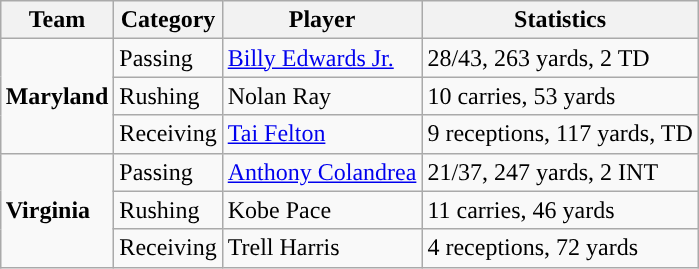<table class="wikitable" style="float: right;">
<tr>
<th>Team</th>
<th>Category</th>
<th>Player</th>
<th>Statistics</th>
</tr>
<tr>
<td rowspan=3><strong>Maryland</strong></td>
<td>Passing</td>
<td><a href='#'>Billy Edwards Jr.</a></td>
<td>28/43, 263 yards, 2 TD</td>
</tr>
<tr>
<td>Rushing</td>
<td>Nolan Ray</td>
<td>10 carries, 53 yards</td>
</tr>
<tr>
<td>Receiving</td>
<td><a href='#'>Tai Felton</a></td>
<td>9 receptions, 117 yards, TD</td>
</tr>
<tr>
<td rowspan=3><strong>Virginia</strong></td>
<td>Passing</td>
<td><a href='#'>Anthony Colandrea</a></td>
<td>21/37, 247 yards, 2 INT</td>
</tr>
<tr>
<td>Rushing</td>
<td>Kobe Pace</td>
<td>11 carries, 46 yards</td>
</tr>
<tr>
<td>Receiving</td>
<td>Trell Harris</td>
<td>4 receptions, 72 yards</td>
</tr>
</table>
